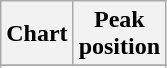<table class="wikitable sortable plainrowheaders" style="text-align:center">
<tr>
<th scope="col">Chart</th>
<th scope="col">Peak<br>position</th>
</tr>
<tr>
</tr>
<tr>
</tr>
<tr>
</tr>
<tr>
</tr>
<tr>
</tr>
<tr>
</tr>
</table>
